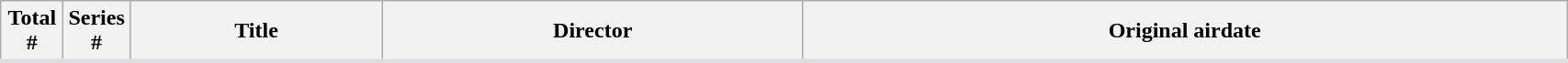<table class="wikitable plainrowheaders" style="background: White; border-bottom: 3px solid #dedde2; width:90%">
<tr>
<th width="4%">Total<br>#</th>
<th width="4%">Series<br>#</th>
<th>Title</th>
<th>Director</th>
<th>Original airdate<br>




</th>
</tr>
</table>
